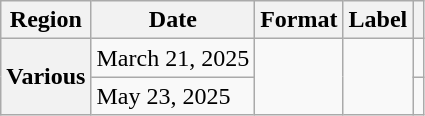<table class="wikitable plainrowheaders">
<tr>
<th scope="col">Region</th>
<th scope="col">Date</th>
<th scope="col">Format</th>
<th scope="col">Label</th>
<th scope="col"></th>
</tr>
<tr>
<th scope="row" rowspan="2">Various</th>
<td>March 21, 2025</td>
<td rowspan="2"></td>
<td rowspan="2"></td>
<td style="text-align:center"></td>
</tr>
<tr>
<td>May 23, 2025</td>
<td style="text-align:center"></td>
</tr>
</table>
